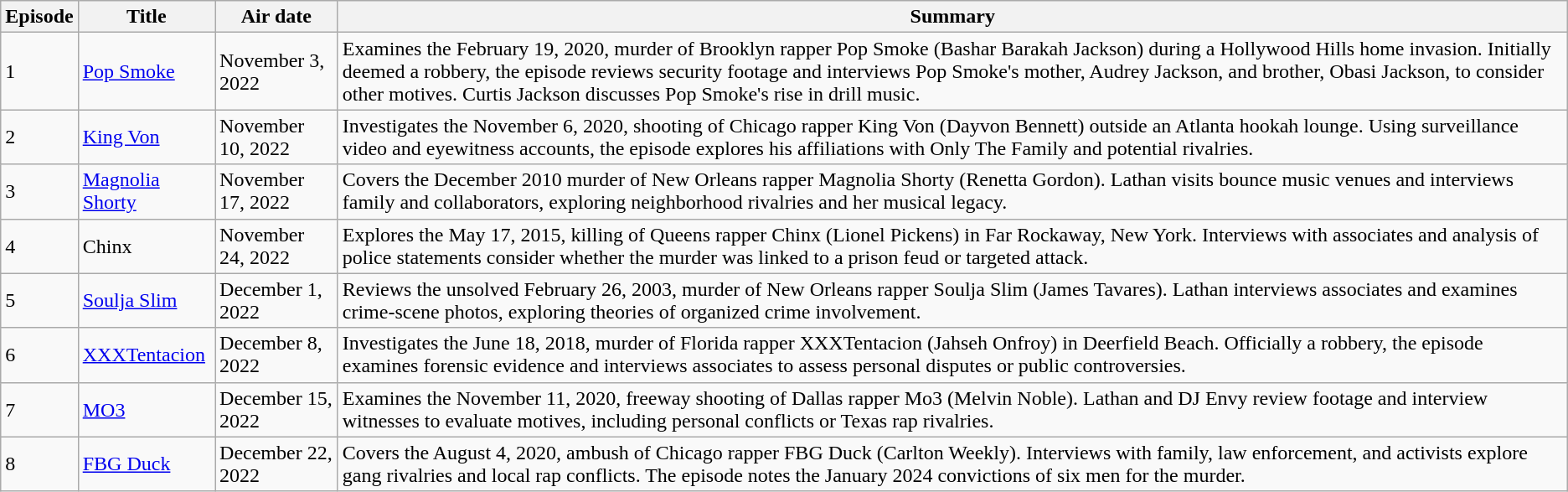<table class="wikitable sortable">
<tr>
<th>Episode</th>
<th>Title</th>
<th>Air date</th>
<th>Summary</th>
</tr>
<tr>
<td>1</td>
<td><a href='#'>Pop Smoke</a></td>
<td>November 3, 2022</td>
<td>Examines the February 19, 2020, murder of Brooklyn rapper Pop Smoke (Bashar Barakah Jackson) during a Hollywood Hills home invasion. Initially deemed a robbery, the episode reviews security footage and interviews Pop Smoke's mother, Audrey Jackson, and brother, Obasi Jackson, to consider other motives. Curtis Jackson discusses Pop Smoke's rise in drill music.</td>
</tr>
<tr>
<td>2</td>
<td><a href='#'>King Von</a></td>
<td>November 10, 2022</td>
<td>Investigates the November 6, 2020, shooting of Chicago rapper King Von (Dayvon Bennett) outside an Atlanta hookah lounge. Using surveillance video and eyewitness accounts, the episode explores his affiliations with Only The Family and potential rivalries.</td>
</tr>
<tr>
<td>3</td>
<td><a href='#'>Magnolia Shorty</a></td>
<td>November 17, 2022</td>
<td>Covers the December 2010 murder of New Orleans rapper Magnolia Shorty (Renetta Gordon). Lathan visits bounce music venues and interviews family and collaborators, exploring neighborhood rivalries and her musical legacy.</td>
</tr>
<tr>
<td>4</td>
<td>Chinx</td>
<td>November 24, 2022</td>
<td>Explores the May 17, 2015, killing of Queens rapper Chinx (Lionel Pickens) in Far Rockaway, New York. Interviews with associates and analysis of police statements consider whether the murder was linked to a prison feud or targeted attack.</td>
</tr>
<tr>
<td>5</td>
<td><a href='#'>Soulja Slim</a></td>
<td>December 1, 2022</td>
<td>Reviews the unsolved February 26, 2003, murder of New Orleans rapper Soulja Slim (James Tavares). Lathan interviews associates and examines crime-scene photos, exploring theories of organized crime involvement.</td>
</tr>
<tr>
<td>6</td>
<td><a href='#'>XXXTentacion</a></td>
<td>December 8, 2022</td>
<td>Investigates the June 18, 2018, murder of Florida rapper XXXTentacion (Jahseh Onfroy) in Deerfield Beach. Officially a robbery, the episode examines forensic evidence and interviews associates to assess personal disputes or public controversies.</td>
</tr>
<tr>
<td>7</td>
<td><a href='#'>MO3</a></td>
<td>December 15, 2022</td>
<td>Examines the November 11, 2020, freeway shooting of Dallas rapper Mo3 (Melvin Noble). Lathan and DJ Envy review footage and interview witnesses to evaluate motives, including personal conflicts or Texas rap rivalries.</td>
</tr>
<tr>
<td>8</td>
<td><a href='#'>FBG Duck</a></td>
<td>December 22, 2022</td>
<td>Covers the August 4, 2020, ambush of Chicago rapper FBG Duck (Carlton Weekly). Interviews with family, law enforcement, and activists explore gang rivalries and local rap conflicts. The episode notes the January 2024 convictions of six men for the murder.</td>
</tr>
</table>
